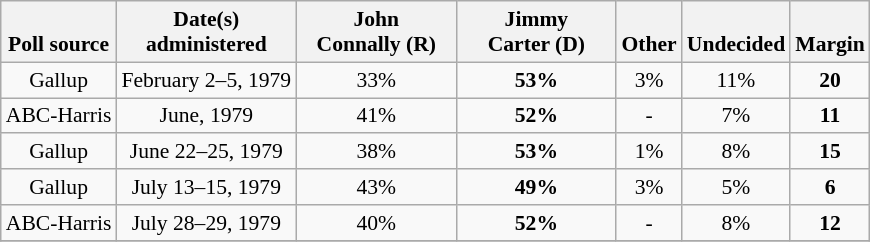<table class="wikitable sortable" style="text-align:center;font-size:90%;line-height:17px">
<tr valign= bottom>
<th>Poll source</th>
<th>Date(s)<br>administered</th>
<th class="unsortable" style="width:100px;">John<br>Connally (R)</th>
<th class="unsortable" style="width:100px;">Jimmy<br>Carter (D)</th>
<th class="unsortable">Other</th>
<th class="unsortable">Undecided</th>
<th>Margin</th>
</tr>
<tr>
<td align="center">Gallup</td>
<td align="center">February 2–5, 1979</td>
<td align="center">33%</td>
<td><strong>53%</strong></td>
<td align="center">3%</td>
<td align="center">11%</td>
<td><strong>20</strong></td>
</tr>
<tr>
<td align="center">ABC-Harris</td>
<td align="center">June, 1979</td>
<td align="center">41%</td>
<td><strong>52%</strong></td>
<td align="center">-</td>
<td align="center">7%</td>
<td><strong>11</strong></td>
</tr>
<tr>
<td align="center">Gallup</td>
<td align="center">June 22–25, 1979</td>
<td align="center">38%</td>
<td><strong>53%</strong></td>
<td align="center">1%</td>
<td align="center">8%</td>
<td><strong>15</strong></td>
</tr>
<tr>
<td align="center">Gallup</td>
<td align="center">July 13–15, 1979</td>
<td align="center">43%</td>
<td><strong>49%</strong></td>
<td align="center">3%</td>
<td align="center">5%</td>
<td><strong>6</strong></td>
</tr>
<tr>
<td align="center">ABC-Harris</td>
<td align="center">July 28–29, 1979</td>
<td align="center">40%</td>
<td><strong>52%</strong></td>
<td align="center">-</td>
<td align="center">8%</td>
<td><strong>12</strong></td>
</tr>
<tr>
</tr>
</table>
